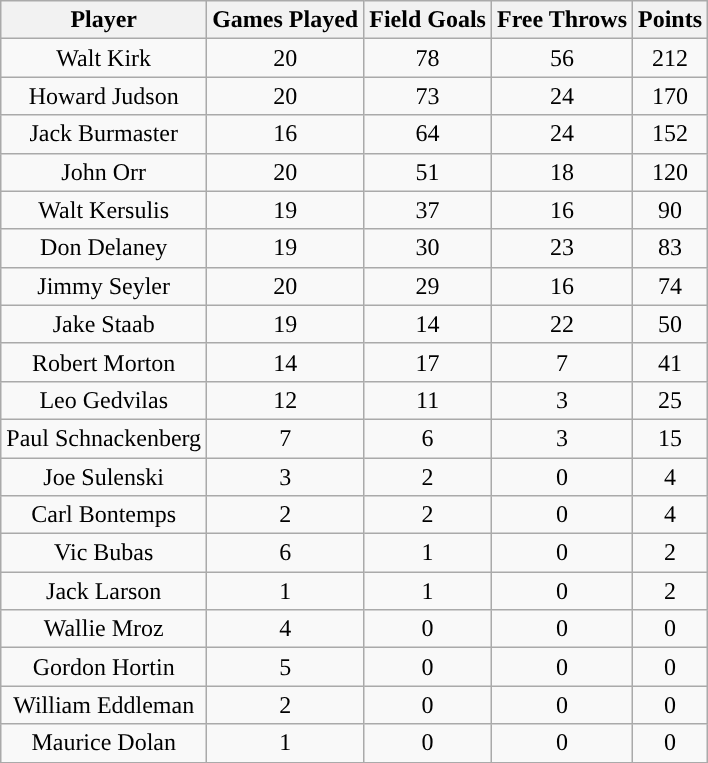<table class="wikitable sortable">
<tr>
<th>Player</th>
<th>Games Played</th>
<th>Field Goals</th>
<th>Free Throws</th>
<th>Points</th>
</tr>
<tr align="center" bgcolor="">
<td>Walt Kirk</td>
<td>20</td>
<td>78</td>
<td>56</td>
<td>212</td>
</tr>
<tr align="center" bgcolor="">
<td>Howard Judson</td>
<td>20</td>
<td>73</td>
<td>24</td>
<td>170</td>
</tr>
<tr align="center" bgcolor="">
<td>Jack Burmaster</td>
<td>16</td>
<td>64</td>
<td>24</td>
<td>152</td>
</tr>
<tr align="center" bgcolor="">
<td>John Orr</td>
<td>20</td>
<td>51</td>
<td>18</td>
<td>120</td>
</tr>
<tr align="center" bgcolor="">
<td>Walt Kersulis</td>
<td>19</td>
<td>37</td>
<td>16</td>
<td>90</td>
</tr>
<tr align="center" bgcolor="">
<td>Don Delaney</td>
<td>19</td>
<td>30</td>
<td>23</td>
<td>83</td>
</tr>
<tr align="center" bgcolor="">
<td>Jimmy Seyler</td>
<td>20</td>
<td>29</td>
<td>16</td>
<td>74</td>
</tr>
<tr align="center" bgcolor="">
<td>Jake Staab</td>
<td>19</td>
<td>14</td>
<td>22</td>
<td>50</td>
</tr>
<tr align="center" bgcolor="">
<td>Robert Morton</td>
<td>14</td>
<td>17</td>
<td>7</td>
<td>41</td>
</tr>
<tr align="center" bgcolor="">
<td>Leo Gedvilas</td>
<td>12</td>
<td>11</td>
<td>3</td>
<td>25</td>
</tr>
<tr align="center" bgcolor="">
<td>Paul Schnackenberg</td>
<td>7</td>
<td>6</td>
<td>3</td>
<td>15</td>
</tr>
<tr align="center" bgcolor="">
<td>Joe Sulenski</td>
<td>3</td>
<td>2</td>
<td>0</td>
<td>4</td>
</tr>
<tr align="center" bgcolor="">
<td>Carl Bontemps</td>
<td>2</td>
<td>2</td>
<td>0</td>
<td>4</td>
</tr>
<tr align="center" bgcolor="">
<td>Vic Bubas</td>
<td>6</td>
<td>1</td>
<td>0</td>
<td>2</td>
</tr>
<tr align="center" bgcolor="">
<td>Jack Larson</td>
<td>1</td>
<td>1</td>
<td>0</td>
<td>2</td>
</tr>
<tr align="center" bgcolor="">
<td>Wallie Mroz</td>
<td>4</td>
<td>0</td>
<td>0</td>
<td>0</td>
</tr>
<tr align="center" bgcolor="">
<td>Gordon Hortin</td>
<td>5</td>
<td>0</td>
<td>0</td>
<td>0</td>
</tr>
<tr align="center" bgcolor="">
<td>William Eddleman</td>
<td>2</td>
<td>0</td>
<td>0</td>
<td>0</td>
</tr>
<tr align="center" bgcolor="">
<td>Maurice Dolan</td>
<td>1</td>
<td>0</td>
<td>0</td>
<td>0</td>
</tr>
<tr align="center" bgcolor="">
</tr>
</table>
